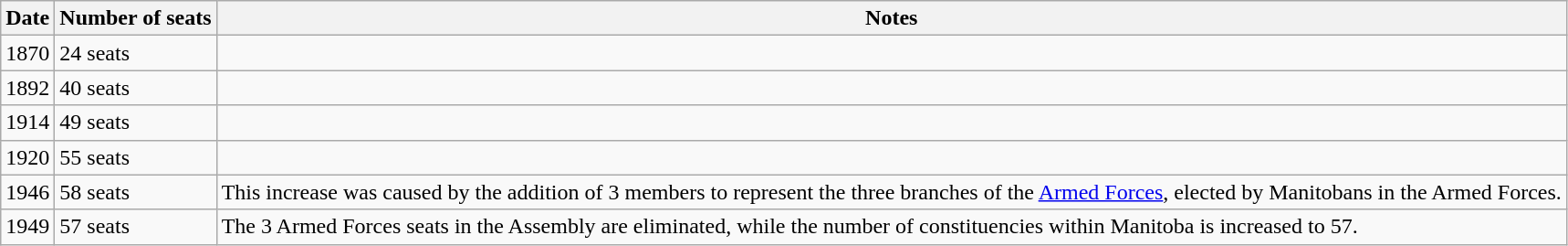<table class="wikitable">
<tr>
<th>Date</th>
<th>Number of seats</th>
<th>Notes</th>
</tr>
<tr>
<td>1870</td>
<td>24 seats</td>
<td></td>
</tr>
<tr>
<td>1892</td>
<td>40 seats</td>
<td></td>
</tr>
<tr>
<td>1914</td>
<td>49 seats</td>
<td></td>
</tr>
<tr>
<td>1920</td>
<td>55 seats</td>
<td></td>
</tr>
<tr>
<td>1946</td>
<td>58 seats</td>
<td>This increase was caused by the addition of 3 members to represent the three branches of the <a href='#'>Armed Forces</a>, elected by Manitobans in the Armed Forces.</td>
</tr>
<tr>
<td>1949</td>
<td>57 seats</td>
<td>The 3 Armed Forces seats in the Assembly are eliminated, while the number of constituencies within Manitoba is increased to 57.</td>
</tr>
</table>
